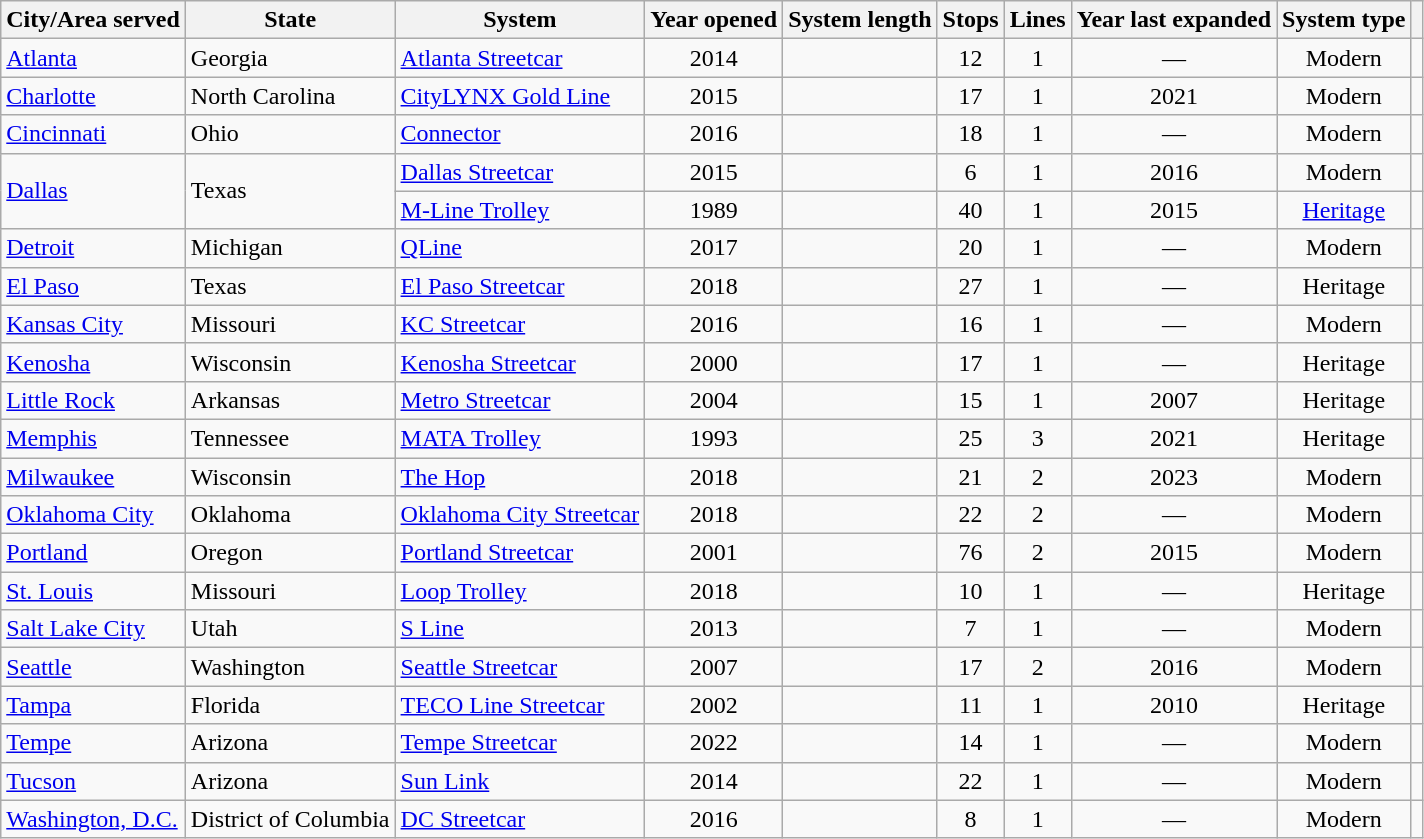<table class="wikitable sortable" style="text-align:center;">
<tr>
<th>City/Area served</th>
<th>State</th>
<th>System</th>
<th>Year opened</th>
<th data-sort-type="number">System length</th>
<th data-sort-type="number">Stops</th>
<th data-sort-type="number">Lines</th>
<th>Year last expanded</th>
<th>System type</th>
<th></th>
</tr>
<tr>
<td style="text-align:left;"><a href='#'>Atlanta</a></td>
<td style="text-align:left;">Georgia</td>
<td style="text-align:left;"><a href='#'>Atlanta Streetcar</a></td>
<td>2014</td>
<td></td>
<td>12</td>
<td>1</td>
<td>—</td>
<td>Modern</td>
<td></td>
</tr>
<tr>
<td style="text-align:left;"><a href='#'>Charlotte</a></td>
<td style="text-align:left;">North Carolina</td>
<td style="text-align:left;"><a href='#'>CityLYNX Gold Line</a></td>
<td>2015</td>
<td></td>
<td>17</td>
<td>1</td>
<td>2021</td>
<td>Modern</td>
<td></td>
</tr>
<tr>
<td style="text-align:left;"><a href='#'>Cincinnati</a></td>
<td style="text-align:left;">Ohio</td>
<td style="text-align:left;"><a href='#'>Connector</a></td>
<td>2016</td>
<td></td>
<td>18</td>
<td>1</td>
<td>—</td>
<td>Modern</td>
<td></td>
</tr>
<tr>
<td rowspan="2" style="text-align:left;"><a href='#'>Dallas</a></td>
<td rowspan="2" style="text-align:left;">Texas</td>
<td style="text-align:left;"><a href='#'>Dallas Streetcar</a></td>
<td>2015</td>
<td></td>
<td>6</td>
<td>1</td>
<td>2016</td>
<td>Modern</td>
<td></td>
</tr>
<tr>
<td style="text-align:left;"><a href='#'>M-Line Trolley</a></td>
<td>1989</td>
<td></td>
<td>40</td>
<td>1</td>
<td>2015</td>
<td><a href='#'>Heritage</a></td>
<td></td>
</tr>
<tr>
<td style="text-align:left;"><a href='#'>Detroit</a></td>
<td style="text-align:left;">Michigan</td>
<td style="text-align:left;"><a href='#'>QLine</a></td>
<td>2017</td>
<td></td>
<td>20</td>
<td>1</td>
<td>—</td>
<td>Modern</td>
<td></td>
</tr>
<tr>
<td style="text-align:left;"><a href='#'>El Paso</a></td>
<td style="text-align:left;">Texas</td>
<td style="text-align:left;"><a href='#'>El Paso Streetcar</a></td>
<td>2018</td>
<td></td>
<td>27</td>
<td>1</td>
<td>—</td>
<td>Heritage</td>
<td></td>
</tr>
<tr>
<td style="text-align:left;"><a href='#'>Kansas City</a></td>
<td style="text-align:left;">Missouri</td>
<td style="text-align:left;"><a href='#'>KC Streetcar</a></td>
<td>2016</td>
<td></td>
<td>16</td>
<td>1</td>
<td>—</td>
<td>Modern</td>
<td></td>
</tr>
<tr>
<td style="text-align:left;"><a href='#'>Kenosha</a></td>
<td style="text-align:left;">Wisconsin</td>
<td style="text-align:left;"><a href='#'>Kenosha Streetcar</a></td>
<td>2000</td>
<td></td>
<td>17</td>
<td>1</td>
<td>—</td>
<td>Heritage</td>
<td></td>
</tr>
<tr>
<td style="text-align:left;"><a href='#'>Little Rock</a></td>
<td style="text-align:left;">Arkansas</td>
<td style="text-align:left;"><a href='#'>Metro Streetcar</a></td>
<td>2004</td>
<td></td>
<td>15</td>
<td>1</td>
<td>2007</td>
<td>Heritage</td>
<td></td>
</tr>
<tr>
<td style="text-align:left;"><a href='#'>Memphis</a></td>
<td style="text-align:left;">Tennessee</td>
<td style="text-align:left;"><a href='#'>MATA Trolley</a></td>
<td>1993</td>
<td></td>
<td>25</td>
<td>3</td>
<td>2021</td>
<td>Heritage</td>
<td></td>
</tr>
<tr>
<td style="text-align:left;"><a href='#'>Milwaukee</a></td>
<td style="text-align:left;">Wisconsin</td>
<td style="text-align:left;"><a href='#'>The Hop</a></td>
<td>2018</td>
<td></td>
<td>21</td>
<td>2</td>
<td>2023</td>
<td>Modern</td>
<td></td>
</tr>
<tr>
<td style="text-align:left;"><a href='#'>Oklahoma City</a></td>
<td style="text-align:left;">Oklahoma</td>
<td style="text-align:left;"><a href='#'>Oklahoma City Streetcar</a></td>
<td>2018</td>
<td></td>
<td>22</td>
<td>2</td>
<td>—</td>
<td>Modern</td>
<td></td>
</tr>
<tr>
<td style="text-align:left;"><a href='#'>Portland</a></td>
<td style="text-align:left;">Oregon</td>
<td style="text-align:left;"><a href='#'>Portland Streetcar</a></td>
<td>2001</td>
<td></td>
<td>76</td>
<td>2</td>
<td>2015</td>
<td>Modern</td>
<td></td>
</tr>
<tr>
<td style="text-align:left;"><a href='#'>St. Louis</a></td>
<td style="text-align:left;">Missouri</td>
<td style="text-align:left;"><a href='#'>Loop Trolley</a></td>
<td>2018</td>
<td></td>
<td>10</td>
<td>1</td>
<td>—</td>
<td>Heritage</td>
<td></td>
</tr>
<tr>
<td style="text-align:left;"><a href='#'>Salt Lake City</a></td>
<td style="text-align:left;">Utah</td>
<td style="text-align:left;"><a href='#'>S Line</a></td>
<td>2013</td>
<td></td>
<td>7</td>
<td>1</td>
<td>—</td>
<td>Modern</td>
<td></td>
</tr>
<tr>
<td style="text-align:left;"><a href='#'>Seattle</a></td>
<td style="text-align:left;">Washington</td>
<td style="text-align:left;"><a href='#'>Seattle Streetcar</a></td>
<td>2007</td>
<td></td>
<td>17</td>
<td>2</td>
<td>2016</td>
<td>Modern</td>
<td></td>
</tr>
<tr>
<td style="text-align:left;"><a href='#'>Tampa</a></td>
<td style="text-align:left;">Florida</td>
<td style="text-align:left;"><a href='#'>TECO Line Streetcar</a></td>
<td>2002</td>
<td></td>
<td>11</td>
<td>1</td>
<td>2010</td>
<td>Heritage</td>
<td></td>
</tr>
<tr>
<td style="text-align:left;"><a href='#'>Tempe</a></td>
<td style="text-align:left;">Arizona</td>
<td style="text-align:left;"><a href='#'>Tempe Streetcar</a></td>
<td>2022</td>
<td></td>
<td>14</td>
<td>1</td>
<td>—</td>
<td>Modern</td>
<td></td>
</tr>
<tr>
<td style="text-align:left;"><a href='#'>Tucson</a></td>
<td style="text-align:left;">Arizona</td>
<td style="text-align:left;"><a href='#'>Sun Link</a></td>
<td>2014</td>
<td></td>
<td>22</td>
<td>1</td>
<td>—</td>
<td>Modern</td>
<td></td>
</tr>
<tr>
<td style="text-align:left;"><a href='#'>Washington, D.C.</a></td>
<td style="text-align:left;">District of Columbia</td>
<td style="text-align:left;"><a href='#'>DC Streetcar</a></td>
<td>2016</td>
<td></td>
<td>8</td>
<td>1</td>
<td>—</td>
<td>Modern</td>
<td></td>
</tr>
</table>
